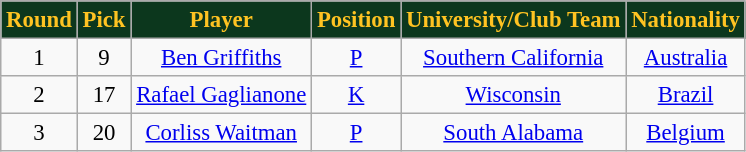<table class="wikitable" style="font-size: 95%;">
<tr>
<th style="background:#0C371D;color:#ffc322;">Round</th>
<th style="background:#0C371D;color:#ffc322;">Pick</th>
<th style="background:#0C371D;color:#ffc322;">Player</th>
<th style="background:#0C371D;color:#ffc322;">Position</th>
<th style="background:#0C371D;color:#ffc322;">University/Club Team</th>
<th style="background:#0C371D;color:#ffc322;">Nationality</th>
</tr>
<tr align="center">
<td align=center>1</td>
<td>9</td>
<td><a href='#'>Ben Griffiths</a></td>
<td><a href='#'>P</a></td>
<td><a href='#'>Southern California</a></td>
<td> <a href='#'>Australia</a></td>
</tr>
<tr align="center">
<td align=center>2</td>
<td>17</td>
<td><a href='#'>Rafael Gaglianone</a></td>
<td><a href='#'>K</a></td>
<td><a href='#'>Wisconsin</a></td>
<td> <a href='#'>Brazil</a></td>
</tr>
<tr align="center">
<td align=center>3</td>
<td>20</td>
<td><a href='#'>Corliss Waitman</a></td>
<td><a href='#'>P</a></td>
<td><a href='#'>South Alabama</a></td>
<td> <a href='#'>Belgium</a></td>
</tr>
</table>
